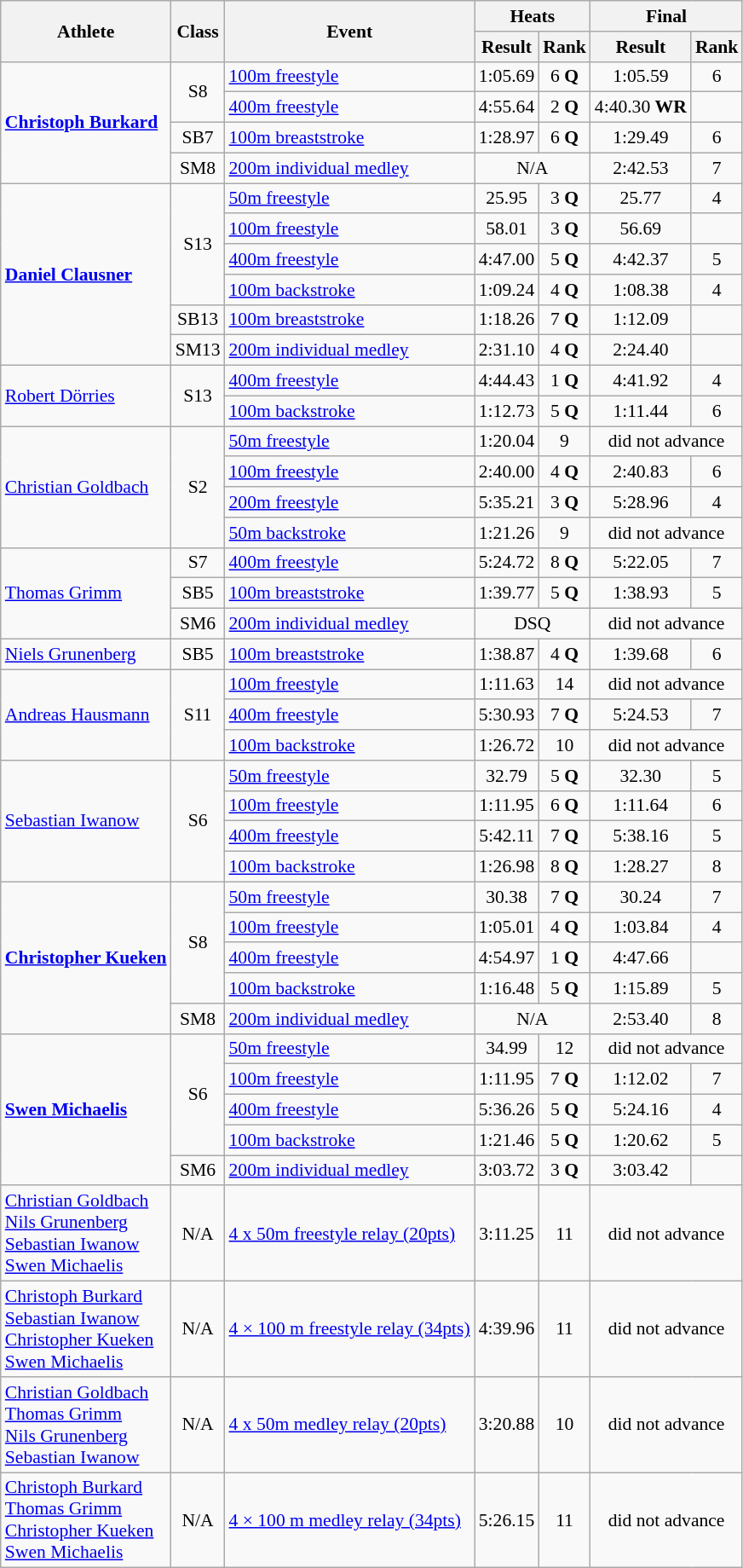<table class=wikitable style="font-size:90%">
<tr>
<th rowspan="2">Athlete</th>
<th rowspan="2">Class</th>
<th rowspan="2">Event</th>
<th colspan="2">Heats</th>
<th colspan="2">Final</th>
</tr>
<tr>
<th>Result</th>
<th>Rank</th>
<th>Result</th>
<th>Rank</th>
</tr>
<tr>
<td rowspan="4"><strong><a href='#'>Christoph Burkard</a></strong></td>
<td rowspan="2" style="text-align:center;">S8</td>
<td><a href='#'>100m freestyle</a></td>
<td style="text-align:center;">1:05.69</td>
<td style="text-align:center;">6 <strong>Q</strong></td>
<td style="text-align:center;">1:05.59</td>
<td style="text-align:center;">6</td>
</tr>
<tr>
<td><a href='#'>400m freestyle</a></td>
<td style="text-align:center;">4:55.64</td>
<td style="text-align:center;">2 <strong>Q</strong></td>
<td style="text-align:center;">4:40.30 <strong>WR</strong></td>
<td style="text-align:center;"></td>
</tr>
<tr>
<td style="text-align:center;">SB7</td>
<td><a href='#'>100m breaststroke</a></td>
<td style="text-align:center;">1:28.97</td>
<td style="text-align:center;">6 <strong>Q</strong></td>
<td style="text-align:center;">1:29.49</td>
<td style="text-align:center;">6</td>
</tr>
<tr>
<td style="text-align:center;">SM8</td>
<td><a href='#'>200m individual medley</a></td>
<td style="text-align:center;" colspan="2">N/A</td>
<td style="text-align:center;">2:42.53</td>
<td style="text-align:center;">7</td>
</tr>
<tr>
<td rowspan="6"><strong><a href='#'>Daniel Clausner</a></strong></td>
<td rowspan="4" style="text-align:center;">S13</td>
<td><a href='#'>50m freestyle</a></td>
<td style="text-align:center;">25.95</td>
<td style="text-align:center;">3 <strong>Q</strong></td>
<td style="text-align:center;">25.77</td>
<td style="text-align:center;">4</td>
</tr>
<tr>
<td><a href='#'>100m freestyle</a></td>
<td style="text-align:center;">58.01</td>
<td style="text-align:center;">3 <strong>Q</strong></td>
<td style="text-align:center;">56.69</td>
<td style="text-align:center;"></td>
</tr>
<tr>
<td><a href='#'>400m freestyle</a></td>
<td style="text-align:center;">4:47.00</td>
<td style="text-align:center;">5 <strong>Q</strong></td>
<td style="text-align:center;">4:42.37</td>
<td style="text-align:center;">5</td>
</tr>
<tr>
<td><a href='#'>100m backstroke</a></td>
<td style="text-align:center;">1:09.24</td>
<td style="text-align:center;">4 <strong>Q</strong></td>
<td style="text-align:center;">1:08.38</td>
<td style="text-align:center;">4</td>
</tr>
<tr>
<td style="text-align:center;">SB13</td>
<td><a href='#'>100m breaststroke</a></td>
<td style="text-align:center;">1:18.26</td>
<td style="text-align:center;">7 <strong>Q</strong></td>
<td style="text-align:center;">1:12.09</td>
<td style="text-align:center;"></td>
</tr>
<tr>
<td style="text-align:center;">SM13</td>
<td><a href='#'>200m individual medley</a></td>
<td style="text-align:center;">2:31.10</td>
<td style="text-align:center;">4 <strong>Q</strong></td>
<td style="text-align:center;">2:24.40</td>
<td style="text-align:center;"></td>
</tr>
<tr>
<td rowspan="2"><a href='#'>Robert Dörries</a></td>
<td rowspan="2" style="text-align:center;">S13</td>
<td><a href='#'>400m freestyle</a></td>
<td style="text-align:center;">4:44.43</td>
<td style="text-align:center;">1 <strong>Q</strong></td>
<td style="text-align:center;">4:41.92</td>
<td style="text-align:center;">4</td>
</tr>
<tr>
<td><a href='#'>100m backstroke</a></td>
<td style="text-align:center;">1:12.73</td>
<td style="text-align:center;">5 <strong>Q</strong></td>
<td style="text-align:center;">1:11.44</td>
<td style="text-align:center;">6</td>
</tr>
<tr>
<td rowspan="4"><a href='#'>Christian Goldbach</a></td>
<td rowspan="4" style="text-align:center;">S2</td>
<td><a href='#'>50m freestyle</a></td>
<td style="text-align:center;">1:20.04</td>
<td style="text-align:center;">9</td>
<td style="text-align:center;" colspan="2">did not advance</td>
</tr>
<tr>
<td><a href='#'>100m freestyle</a></td>
<td style="text-align:center;">2:40.00</td>
<td style="text-align:center;">4 <strong>Q</strong></td>
<td style="text-align:center;">2:40.83</td>
<td style="text-align:center;">6</td>
</tr>
<tr>
<td><a href='#'>200m freestyle</a></td>
<td style="text-align:center;">5:35.21</td>
<td style="text-align:center;">3 <strong>Q</strong></td>
<td style="text-align:center;">5:28.96</td>
<td style="text-align:center;">4</td>
</tr>
<tr>
<td><a href='#'>50m backstroke</a></td>
<td style="text-align:center;">1:21.26</td>
<td style="text-align:center;">9</td>
<td style="text-align:center;" colspan="2">did not advance</td>
</tr>
<tr>
<td rowspan="3"><a href='#'>Thomas Grimm</a></td>
<td style="text-align:center;">S7</td>
<td><a href='#'>400m freestyle</a></td>
<td style="text-align:center;">5:24.72</td>
<td style="text-align:center;">8 <strong>Q</strong></td>
<td style="text-align:center;">5:22.05</td>
<td style="text-align:center;">7</td>
</tr>
<tr>
<td style="text-align:center;">SB5</td>
<td><a href='#'>100m breaststroke</a></td>
<td style="text-align:center;">1:39.77</td>
<td style="text-align:center;">5 <strong>Q</strong></td>
<td style="text-align:center;">1:38.93</td>
<td style="text-align:center;">5</td>
</tr>
<tr>
<td style="text-align:center;">SM6</td>
<td><a href='#'>200m individual medley</a></td>
<td style="text-align:center;" colspan="2">DSQ</td>
<td style="text-align:center;" colspan="2">did not advance</td>
</tr>
<tr>
<td><a href='#'>Niels Grunenberg</a></td>
<td style="text-align:center;">SB5</td>
<td><a href='#'>100m breaststroke</a></td>
<td style="text-align:center;">1:38.87</td>
<td style="text-align:center;">4 <strong>Q</strong></td>
<td style="text-align:center;">1:39.68</td>
<td style="text-align:center;">6</td>
</tr>
<tr>
<td rowspan="3"><a href='#'>Andreas Hausmann</a></td>
<td rowspan="3" style="text-align:center;">S11</td>
<td><a href='#'>100m freestyle</a></td>
<td style="text-align:center;">1:11.63</td>
<td style="text-align:center;">14</td>
<td style="text-align:center;" colspan="2">did not advance</td>
</tr>
<tr>
<td><a href='#'>400m freestyle</a></td>
<td style="text-align:center;">5:30.93</td>
<td style="text-align:center;">7 <strong>Q</strong></td>
<td style="text-align:center;">5:24.53</td>
<td style="text-align:center;">7</td>
</tr>
<tr>
<td><a href='#'>100m backstroke</a></td>
<td style="text-align:center;">1:26.72</td>
<td style="text-align:center;">10</td>
<td style="text-align:center;" colspan="2">did not advance</td>
</tr>
<tr>
<td rowspan="4"><a href='#'>Sebastian Iwanow</a></td>
<td rowspan="4" style="text-align:center;">S6</td>
<td><a href='#'>50m freestyle</a></td>
<td style="text-align:center;">32.79</td>
<td style="text-align:center;">5 <strong>Q</strong></td>
<td style="text-align:center;">32.30</td>
<td style="text-align:center;">5</td>
</tr>
<tr>
<td><a href='#'>100m freestyle</a></td>
<td style="text-align:center;">1:11.95</td>
<td style="text-align:center;">6 <strong>Q</strong></td>
<td style="text-align:center;">1:11.64</td>
<td style="text-align:center;">6</td>
</tr>
<tr>
<td><a href='#'>400m freestyle</a></td>
<td style="text-align:center;">5:42.11</td>
<td style="text-align:center;">7 <strong>Q</strong></td>
<td style="text-align:center;">5:38.16</td>
<td style="text-align:center;">5</td>
</tr>
<tr>
<td><a href='#'>100m backstroke</a></td>
<td style="text-align:center;">1:26.98</td>
<td style="text-align:center;">8 <strong>Q</strong></td>
<td style="text-align:center;">1:28.27</td>
<td style="text-align:center;">8</td>
</tr>
<tr>
<td rowspan="5"><strong><a href='#'>Christopher Kueken</a></strong></td>
<td rowspan="4" style="text-align:center;">S8</td>
<td><a href='#'>50m freestyle</a></td>
<td style="text-align:center;">30.38</td>
<td style="text-align:center;">7 <strong>Q</strong></td>
<td style="text-align:center;">30.24</td>
<td style="text-align:center;">7</td>
</tr>
<tr>
<td><a href='#'>100m freestyle</a></td>
<td style="text-align:center;">1:05.01</td>
<td style="text-align:center;">4 <strong>Q</strong></td>
<td style="text-align:center;">1:03.84</td>
<td style="text-align:center;">4</td>
</tr>
<tr>
<td><a href='#'>400m freestyle</a></td>
<td style="text-align:center;">4:54.97</td>
<td style="text-align:center;">1 <strong>Q</strong></td>
<td style="text-align:center;">4:47.66</td>
<td style="text-align:center;"></td>
</tr>
<tr>
<td><a href='#'>100m backstroke</a></td>
<td style="text-align:center;">1:16.48</td>
<td style="text-align:center;">5 <strong>Q</strong></td>
<td style="text-align:center;">1:15.89</td>
<td style="text-align:center;">5</td>
</tr>
<tr>
<td style="text-align:center;">SM8</td>
<td><a href='#'>200m individual medley</a></td>
<td style="text-align:center;" colspan="2">N/A</td>
<td style="text-align:center;">2:53.40</td>
<td style="text-align:center;">8</td>
</tr>
<tr>
<td rowspan="5"><strong><a href='#'>Swen Michaelis</a></strong></td>
<td rowspan="4" style="text-align:center;">S6</td>
<td><a href='#'>50m freestyle</a></td>
<td style="text-align:center;">34.99</td>
<td style="text-align:center;">12</td>
<td style="text-align:center;" colspan="2">did not advance</td>
</tr>
<tr>
<td><a href='#'>100m freestyle</a></td>
<td style="text-align:center;">1:11.95</td>
<td style="text-align:center;">7 <strong>Q</strong></td>
<td style="text-align:center;">1:12.02</td>
<td style="text-align:center;">7</td>
</tr>
<tr>
<td><a href='#'>400m freestyle</a></td>
<td style="text-align:center;">5:36.26</td>
<td style="text-align:center;">5 <strong>Q</strong></td>
<td style="text-align:center;">5:24.16</td>
<td style="text-align:center;">4</td>
</tr>
<tr>
<td><a href='#'>100m backstroke</a></td>
<td style="text-align:center;">1:21.46</td>
<td style="text-align:center;">5 <strong>Q</strong></td>
<td style="text-align:center;">1:20.62</td>
<td style="text-align:center;">5</td>
</tr>
<tr>
<td style="text-align:center;">SM6</td>
<td><a href='#'>200m individual medley</a></td>
<td style="text-align:center;">3:03.72</td>
<td style="text-align:center;">3 <strong>Q</strong></td>
<td style="text-align:center;">3:03.42</td>
<td style="text-align:center;"></td>
</tr>
<tr>
<td><a href='#'>Christian Goldbach</a><br> <a href='#'>Nils Grunenberg</a><br> <a href='#'>Sebastian Iwanow</a><br> <a href='#'>Swen Michaelis</a></td>
<td style="text-align:center;">N/A</td>
<td><a href='#'>4 x 50m freestyle relay (20pts)</a></td>
<td style="text-align:center;">3:11.25</td>
<td style="text-align:center;">11</td>
<td style="text-align:center;" colspan="2">did not advance</td>
</tr>
<tr>
<td><a href='#'>Christoph Burkard</a><br> <a href='#'>Sebastian Iwanow</a><br> <a href='#'>Christopher Kueken</a><br> <a href='#'>Swen Michaelis</a></td>
<td style="text-align:center;">N/A</td>
<td><a href='#'>4 × 100 m freestyle relay (34pts)</a></td>
<td style="text-align:center;">4:39.96</td>
<td style="text-align:center;">11</td>
<td style="text-align:center;" colspan="2">did not advance</td>
</tr>
<tr>
<td><a href='#'>Christian Goldbach</a><br> <a href='#'>Thomas Grimm</a><br> <a href='#'>Nils Grunenberg</a><br> <a href='#'>Sebastian Iwanow</a></td>
<td style="text-align:center;">N/A</td>
<td><a href='#'>4 x 50m medley relay (20pts)</a></td>
<td style="text-align:center;">3:20.88</td>
<td style="text-align:center;">10</td>
<td style="text-align:center;" colspan="2">did not advance</td>
</tr>
<tr>
<td><a href='#'>Christoph Burkard</a><br> <a href='#'>Thomas Grimm</a><br> <a href='#'>Christopher Kueken</a><br> <a href='#'>Swen Michaelis</a></td>
<td style="text-align:center;">N/A</td>
<td><a href='#'>4 × 100 m medley relay (34pts)</a></td>
<td style="text-align:center;">5:26.15</td>
<td style="text-align:center;">11</td>
<td style="text-align:center;" colspan="2">did not advance</td>
</tr>
</table>
